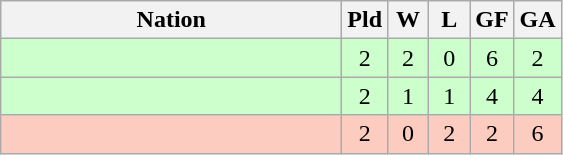<table class=wikitable style="text-align:center">
<tr>
<th width=220>Nation</th>
<th width=20>Pld</th>
<th width=20>W</th>
<th width=20>L</th>
<th width=20>GF</th>
<th width=20>GA</th>
</tr>
<tr bgcolor="#ccffcc">
<td align=left></td>
<td>2</td>
<td>2</td>
<td>0</td>
<td>6</td>
<td>2</td>
</tr>
<tr bgcolor="#ccffcc">
<td align=left></td>
<td>2</td>
<td>1</td>
<td>1</td>
<td>4</td>
<td>4</td>
</tr>
<tr bgcolor="#fcccc">
<td align=left></td>
<td>2</td>
<td>0</td>
<td>2</td>
<td>2</td>
<td>6</td>
</tr>
</table>
